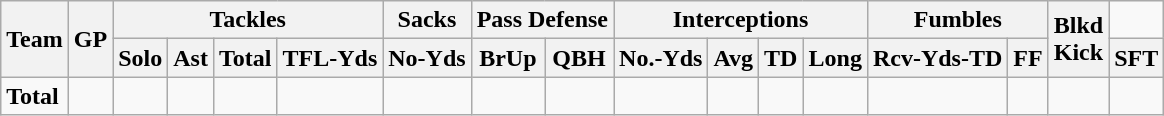<table class="wikitable" style="white-space:nowrap;">
<tr>
<th rowspan="2">Team</th>
<th rowspan="2">GP</th>
<th colspan="4">Tackles</th>
<th>Sacks</th>
<th colspan="2">Pass Defense</th>
<th colspan="4">Interceptions</th>
<th colspan="2">Fumbles</th>
<th rowspan="2">Blkd<br>Kick</th>
</tr>
<tr>
<th>Solo</th>
<th>Ast</th>
<th>Total</th>
<th>TFL-Yds</th>
<th>No-Yds</th>
<th>BrUp</th>
<th>QBH</th>
<th>No.-Yds</th>
<th>Avg</th>
<th>TD</th>
<th>Long</th>
<th>Rcv-Yds-TD</th>
<th>FF</th>
<th>SFT</th>
</tr>
<tr>
<td><strong>Total</strong></td>
<td></td>
<td></td>
<td></td>
<td></td>
<td></td>
<td></td>
<td></td>
<td></td>
<td></td>
<td></td>
<td></td>
<td></td>
<td></td>
<td></td>
<td></td>
<td></td>
</tr>
</table>
